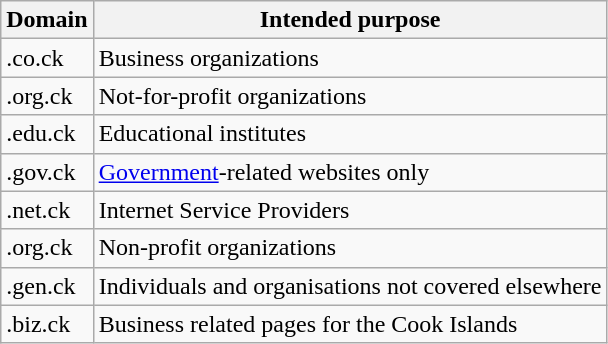<table class="wikitable">
<tr>
<th>Domain</th>
<th>Intended purpose</th>
</tr>
<tr>
<td>.co.ck</td>
<td>Business organizations</td>
</tr>
<tr>
<td>.org.ck</td>
<td>Not-for-profit organizations</td>
</tr>
<tr>
<td>.edu.ck</td>
<td>Educational institutes</td>
</tr>
<tr>
<td>.gov.ck</td>
<td><a href='#'>Government</a>-related websites only</td>
</tr>
<tr>
<td>.net.ck</td>
<td>Internet Service Providers</td>
</tr>
<tr>
<td>.org.ck</td>
<td>Non-profit organizations</td>
</tr>
<tr>
<td>.gen.ck</td>
<td>Individuals and organisations not covered elsewhere</td>
</tr>
<tr>
<td>.biz.ck</td>
<td>Business related pages for the Cook Islands</td>
</tr>
</table>
